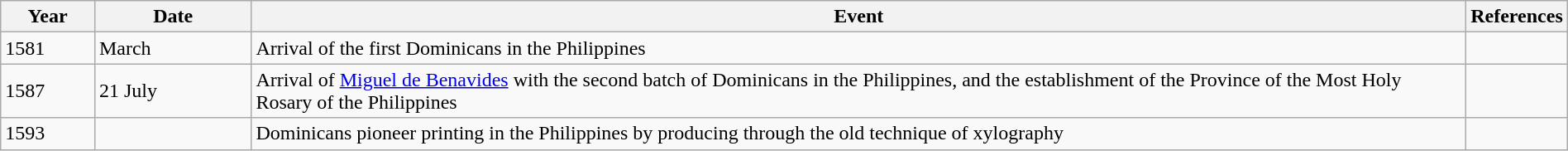<table class="wikitable" width="100%">
<tr>
<th style="width:6%">Year</th>
<th style="width:10%">Date</th>
<th>Event</th>
<th style="text-align:center;">References</th>
</tr>
<tr>
<td>1581</td>
<td>March</td>
<td>Arrival of the first Dominicans in the Philippines</td>
<td></td>
</tr>
<tr>
<td>1587</td>
<td>21 July</td>
<td>Arrival of <a href='#'>Miguel de Benavides</a> with the second batch of Dominicans in the Philippines, and the establishment of the Province of the Most Holy Rosary of the Philippines</td>
<td></td>
</tr>
<tr>
<td>1593</td>
<td></td>
<td>Dominicans pioneer printing in the Philippines by producing through the old technique of xylography</td>
<td></td>
</tr>
</table>
